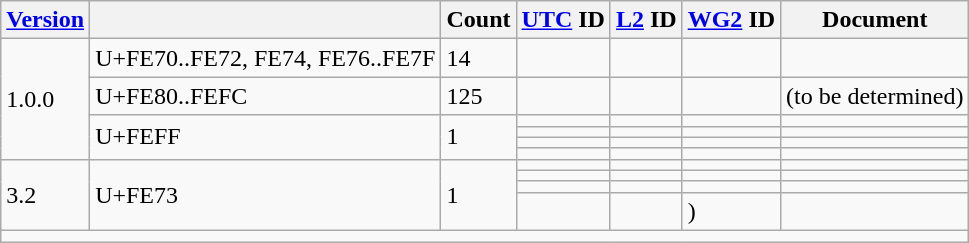<table class="wikitable sticky-header">
<tr>
<th><a href='#'>Version</a></th>
<th></th>
<th>Count</th>
<th><a href='#'>UTC</a> ID</th>
<th><a href='#'>L2</a> ID</th>
<th><a href='#'>WG2</a> ID</th>
<th>Document</th>
</tr>
<tr>
<td rowspan="6">1.0.0</td>
<td>U+FE70..FE72, FE74, FE76..FE7F</td>
<td>14</td>
<td></td>
<td></td>
<td></td>
<td></td>
</tr>
<tr>
<td>U+FE80..FEFC</td>
<td>125</td>
<td></td>
<td></td>
<td></td>
<td>(to be determined)</td>
</tr>
<tr>
<td rowspan="4">U+FEFF</td>
<td rowspan="4">1</td>
<td></td>
<td></td>
<td></td>
<td></td>
</tr>
<tr>
<td></td>
<td></td>
<td></td>
<td></td>
</tr>
<tr>
<td></td>
<td></td>
<td></td>
<td></td>
</tr>
<tr>
<td></td>
<td></td>
<td></td>
<td></td>
</tr>
<tr>
<td rowspan="4">3.2</td>
<td rowspan="4">U+FE73</td>
<td rowspan="4">1</td>
<td></td>
<td></td>
<td></td>
<td></td>
</tr>
<tr>
<td></td>
<td></td>
<td></td>
<td></td>
</tr>
<tr>
<td></td>
<td></td>
<td></td>
<td></td>
</tr>
<tr>
<td></td>
<td></td>
<td> )</td>
<td></td>
</tr>
<tr class="sortbottom">
<td colspan="7"></td>
</tr>
</table>
